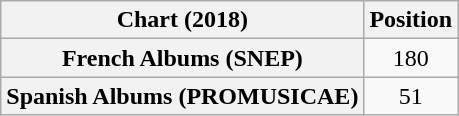<table class="wikitable plainrowheaders" style="text-align:center">
<tr>
<th scope="col">Chart (2018)</th>
<th scope="col">Position</th>
</tr>
<tr>
<th scope="row">French Albums (SNEP)</th>
<td>180</td>
</tr>
<tr>
<th scope="row">Spanish Albums (PROMUSICAE)</th>
<td>51</td>
</tr>
</table>
